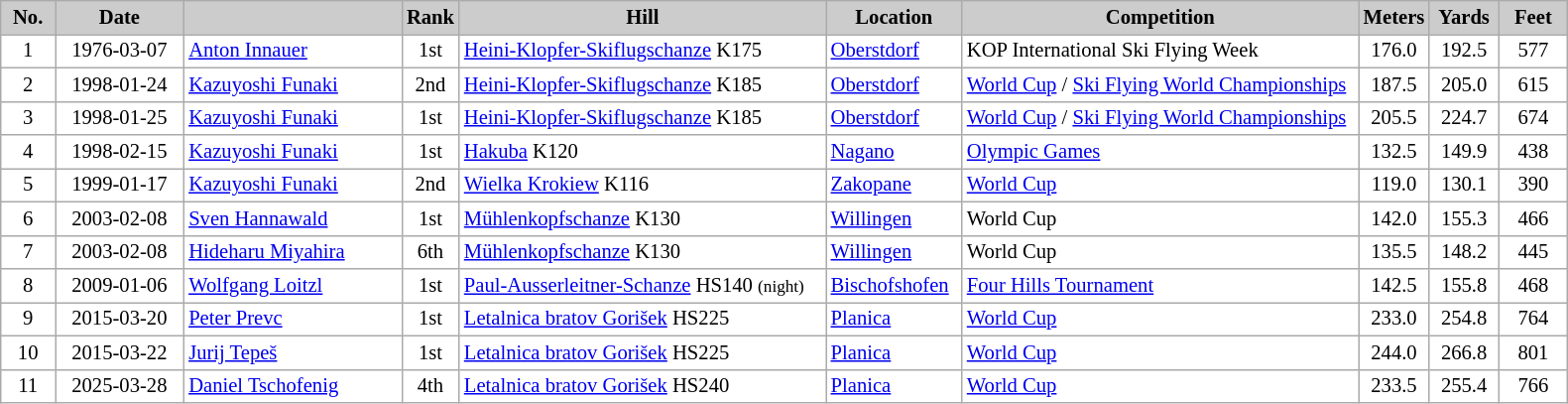<table class="wikitable plainrowheaders" style="background:#fff; font-size:86%; line-height:16px; border:grey solid 1px; border-collapse:collapse;">
<tr style="background:#ccc; text-align:center;">
<th style="background-color: #ccc;" width=30>No.</th>
<th style="background-color: #ccc;" width=80>Date</th>
<th style="background-color: #ccc;" width=140></th>
<th style="background-color: #ccc;" width=20>Rank</th>
<th style="background-color: #ccc;" width=240>Hill</th>
<th style="background-color: #ccc;" width=85>Location</th>
<th style="background-color: #ccc;" width=260>Competition</th>
<th style="background-color: #ccc;" width=40>Meters</th>
<th style="background-color: #ccc;" width=40>Yards</th>
<th style="background-color: #ccc;" width=40>Feet</th>
</tr>
<tr>
<td align=center>1</td>
<td align=center>1976-03-07</td>
<td> <a href='#'>Anton Innauer</a></td>
<td align=center>1st</td>
<td><a href='#'>Heini-Klopfer-Skiflugschanze</a> K175</td>
<td><a href='#'>Oberstdorf</a></td>
<td>KOP International Ski Flying Week</td>
<td align=center>176.0</td>
<td align=center>192.5</td>
<td align=center>577</td>
</tr>
<tr>
<td align=center>2</td>
<td align=center>1998-01-24</td>
<td> <a href='#'>Kazuyoshi Funaki</a></td>
<td align=center>2nd</td>
<td><a href='#'>Heini-Klopfer-Skiflugschanze</a> K185</td>
<td><a href='#'>Oberstdorf</a></td>
<td><a href='#'>World Cup</a> / <a href='#'>Ski Flying World Championships</a></td>
<td align=center>187.5</td>
<td align=center>205.0</td>
<td align=center>615</td>
</tr>
<tr>
<td align=center>3</td>
<td align=center>1998-01-25</td>
<td> <a href='#'>Kazuyoshi Funaki</a></td>
<td align=center>1st</td>
<td><a href='#'>Heini-Klopfer-Skiflugschanze</a> K185</td>
<td><a href='#'>Oberstdorf</a></td>
<td><a href='#'>World Cup</a> / <a href='#'>Ski Flying World Championships</a></td>
<td align=center>205.5</td>
<td align=center>224.7</td>
<td align=center>674</td>
</tr>
<tr>
<td align=center>4</td>
<td align=center>1998-02-15</td>
<td> <a href='#'>Kazuyoshi Funaki</a></td>
<td align=center>1st</td>
<td><a href='#'>Hakuba</a> K120</td>
<td><a href='#'>Nagano</a></td>
<td><a href='#'>Olympic Games</a></td>
<td align=center>132.5</td>
<td align=center>149.9</td>
<td align=center>438</td>
</tr>
<tr>
<td align=center>5</td>
<td align=center>1999-01-17</td>
<td> <a href='#'>Kazuyoshi Funaki</a></td>
<td align=center>2nd</td>
<td><a href='#'>Wielka Krokiew</a> K116</td>
<td><a href='#'>Zakopane</a></td>
<td><a href='#'>World Cup</a></td>
<td align=center>119.0</td>
<td align=center>130.1</td>
<td align=center>390</td>
</tr>
<tr>
<td align=center>6</td>
<td align=center>2003-02-08</td>
<td> <a href='#'>Sven Hannawald</a></td>
<td align=center>1st</td>
<td><a href='#'>Mühlenkopfschanze</a> K130</td>
<td><a href='#'>Willingen</a></td>
<td>World Cup</td>
<td align=center>142.0</td>
<td align=center>155.3</td>
<td align=center>466</td>
</tr>
<tr>
<td align=center>7</td>
<td align=center>2003-02-08</td>
<td> <a href='#'>Hideharu Miyahira</a></td>
<td align=center>6th</td>
<td><a href='#'>Mühlenkopfschanze</a> K130</td>
<td><a href='#'>Willingen</a></td>
<td>World Cup</td>
<td align=center>135.5</td>
<td align=center>148.2</td>
<td align=center>445</td>
</tr>
<tr>
<td align=center>8</td>
<td align=center>2009-01-06</td>
<td> <a href='#'>Wolfgang Loitzl</a></td>
<td align=center>1st</td>
<td><a href='#'>Paul-Ausserleitner-Schanze</a> HS140 <small>(night)</small></td>
<td><a href='#'>Bischofshofen</a></td>
<td><a href='#'>Four Hills Tournament</a></td>
<td align=center>142.5</td>
<td align=center>155.8</td>
<td align=center>468</td>
</tr>
<tr>
<td align=center>9</td>
<td align=center>2015-03-20</td>
<td> <a href='#'>Peter Prevc</a></td>
<td align=center>1st</td>
<td><a href='#'>Letalnica bratov Gorišek</a> HS225</td>
<td><a href='#'>Planica</a></td>
<td><a href='#'>World Cup</a></td>
<td align=center>233.0</td>
<td align=center>254.8</td>
<td align=center>764</td>
</tr>
<tr>
<td align=center>10</td>
<td align=center>2015-03-22</td>
<td> <a href='#'>Jurij Tepeš</a></td>
<td align=center>1st</td>
<td><a href='#'>Letalnica bratov Gorišek</a> HS225</td>
<td><a href='#'>Planica</a></td>
<td><a href='#'>World Cup</a></td>
<td align=center>244.0</td>
<td align=center>266.8</td>
<td align=center>801</td>
</tr>
<tr>
<td align=center>11</td>
<td align=center>2025-03-28</td>
<td> <a href='#'>Daniel Tschofenig</a></td>
<td align=center>4th</td>
<td><a href='#'>Letalnica bratov Gorišek</a> HS240</td>
<td><a href='#'>Planica</a></td>
<td><a href='#'>World Cup</a></td>
<td align=center>233.5</td>
<td align=center>255.4</td>
<td align=center>766</td>
</tr>
</table>
